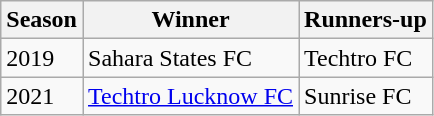<table class="wikitable">
<tr>
<th>Season</th>
<th>Winner</th>
<th>Runners-up</th>
</tr>
<tr>
<td>2019</td>
<td>Sahara States FC</td>
<td>Techtro FC</td>
</tr>
<tr>
<td>2021</td>
<td><a href='#'>Techtro Lucknow FC</a></td>
<td>Sunrise FC</td>
</tr>
</table>
